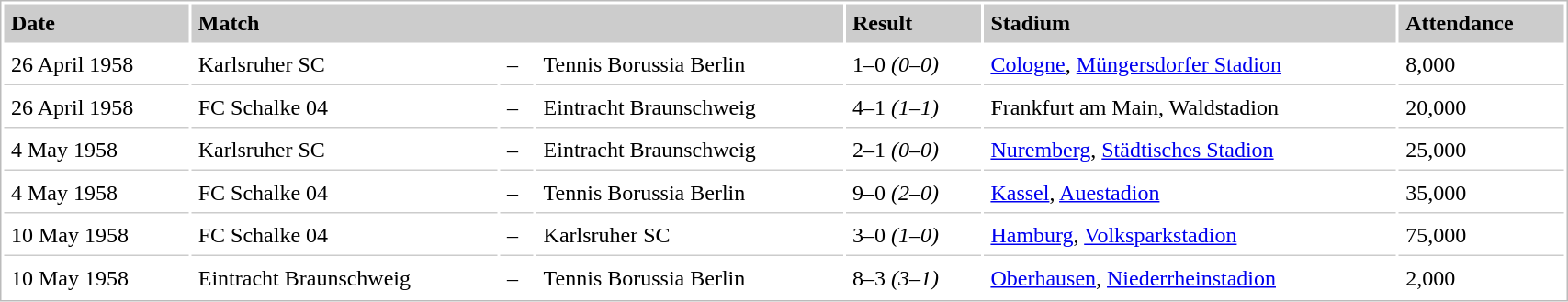<table style="border:1px solid #bbb;background:#fff;" cellpadding="5" cellspacing="2" width="90%">
<tr style="background:#ccc;font-weight:bold">
<td>Date</td>
<td colspan="3">Match</td>
<td>Result</td>
<td>Stadium</td>
<td>Attendance</td>
</tr>
<tr>
<td style="border-bottom:1px solid #ccc">26 April 1958</td>
<td style="border-bottom:1px solid #ccc">Karlsruher SC</td>
<td style="border-bottom:1px solid #ccc">–</td>
<td style="border-bottom:1px solid #ccc">Tennis Borussia Berlin</td>
<td style="border-bottom:1px solid #ccc">1–0 <em>(0–0)</em></td>
<td style="border-bottom:1px solid #ccc"><a href='#'>Cologne</a>, <a href='#'>Müngersdorfer Stadion</a></td>
<td style="border-bottom:1px solid #ccc">8,000</td>
</tr>
<tr>
<td style="border-bottom:1px solid #ccc">26 April 1958</td>
<td style="border-bottom:1px solid #ccc">FC Schalke 04</td>
<td style="border-bottom:1px solid #ccc">–</td>
<td style="border-bottom:1px solid #ccc">Eintracht Braunschweig</td>
<td style="border-bottom:1px solid #ccc">4–1 <em>(1–1)</em></td>
<td style="border-bottom:1px solid #ccc">Frankfurt am Main, Waldstadion</td>
<td style="border-bottom:1px solid #ccc">20,000</td>
</tr>
<tr>
<td style="border-bottom:1px solid #ccc">4 May 1958</td>
<td style="border-bottom:1px solid #ccc">Karlsruher SC</td>
<td style="border-bottom:1px solid #ccc">–</td>
<td style="border-bottom:1px solid #ccc">Eintracht Braunschweig</td>
<td style="border-bottom:1px solid #ccc">2–1 <em>(0–0)</em></td>
<td style="border-bottom:1px solid #ccc"><a href='#'>Nuremberg</a>, <a href='#'>Städtisches Stadion</a></td>
<td style="border-bottom:1px solid #ccc">25,000</td>
</tr>
<tr>
<td style="border-bottom:1px solid #ccc">4 May 1958</td>
<td style="border-bottom:1px solid #ccc">FC Schalke 04</td>
<td style="border-bottom:1px solid #ccc">–</td>
<td style="border-bottom:1px solid #ccc">Tennis Borussia Berlin</td>
<td style="border-bottom:1px solid #ccc">9–0 <em>(2–0)</em></td>
<td style="border-bottom:1px solid #ccc"><a href='#'>Kassel</a>, <a href='#'>Auestadion</a></td>
<td style="border-bottom:1px solid #ccc">35,000</td>
</tr>
<tr>
<td style="border-bottom:1px solid #ccc">10 May 1958</td>
<td style="border-bottom:1px solid #ccc">FC Schalke 04</td>
<td style="border-bottom:1px solid #ccc">–</td>
<td style="border-bottom:1px solid #ccc">Karlsruher SC</td>
<td style="border-bottom:1px solid #ccc">3–0 <em>(1–0)</em></td>
<td style="border-bottom:1px solid #ccc"><a href='#'>Hamburg</a>, <a href='#'>Volksparkstadion</a></td>
<td style="border-bottom:1px solid #ccc">75,000</td>
</tr>
<tr>
<td>10 May 1958</td>
<td>Eintracht Braunschweig</td>
<td>–</td>
<td>Tennis Borussia Berlin</td>
<td>8–3 <em>(3–1)</em></td>
<td><a href='#'>Oberhausen</a>, <a href='#'>Niederrheinstadion</a></td>
<td>2,000</td>
</tr>
</table>
